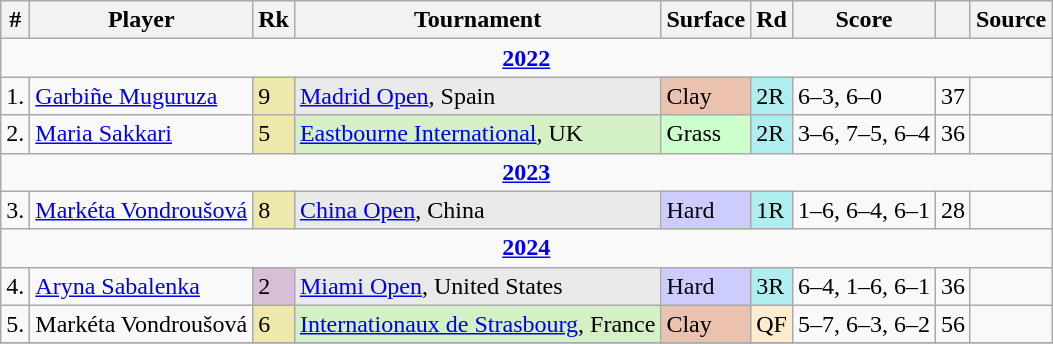<table class="wikitable sortable">
<tr>
<th class="unsortable">#</th>
<th>Player</th>
<th>Rk</th>
<th>Tournament</th>
<th>Surface</th>
<th class="unsortable">Rd</th>
<th class="unsortable">Score</th>
<th class="unsortable"></th>
<th class="unsortable">Source</th>
</tr>
<tr>
<td colspan="9" align=center><strong><a href='#'>2022</a></strong></td>
</tr>
<tr>
<td>1.</td>
<td> <a href='#'>Garbiñe Muguruza</a></td>
<td bgcolor="eee8aa">9</td>
<td bgcolor="e9e9e9"><a href='#'>Madrid Open</a>, Spain</td>
<td bgcolor="ebc2af">Clay</td>
<td bgcolor="afeeee">2R</td>
<td>6–3, 6–0</td>
<td>37</td>
<td></td>
</tr>
<tr>
<td>2.</td>
<td> <a href='#'>Maria Sakkari</a></td>
<td bgcolor="eee8aa">5</td>
<td bgcolor="d4f1c5"><a href='#'>Eastbourne International</a>, UK</td>
<td bgcolor="ccffcc">Grass</td>
<td bgcolor="afeeee">2R</td>
<td>3–6, 7–5, 6–4</td>
<td>36</td>
<td></td>
</tr>
<tr>
<td colspan="9" align=center><strong><a href='#'>2023</a></strong></td>
</tr>
<tr>
<td>3.</td>
<td> <a href='#'>Markéta Vondroušová</a></td>
<td bgcolor="eee8aa">8</td>
<td bgcolor="e9e9e9"><a href='#'>China Open</a>, China</td>
<td bgcolor="ccccff">Hard</td>
<td bgcolor="afeeee">1R</td>
<td>1–6, 6–4, 6–1</td>
<td>28</td>
<td></td>
</tr>
<tr>
<td colspan="9" align=center><strong><a href='#'>2024</a></strong></td>
</tr>
<tr>
<td>4.</td>
<td> <a href='#'>Aryna Sabalenka</a></td>
<td bgcolor=thistle>2</td>
<td bgcolor="e9e9e9"><a href='#'>Miami Open</a>, United States</td>
<td bgcolor="ccccff">Hard</td>
<td bgcolor="afeeee">3R</td>
<td>6–4, 1–6, 6–1</td>
<td>36</td>
<td></td>
</tr>
<tr>
<td>5.</td>
<td> Markéta Vondroušová</td>
<td bgcolor="eee8aa">6</td>
<td bgcolor="d4f1c5"><a href='#'>Internationaux de Strasbourg</a>, France</td>
<td bgcolor="ebc2af">Clay</td>
<td bgcolor="ffebcd">QF</td>
<td>5–7, 6–3, 6–2</td>
<td>56</td>
<td></td>
</tr>
<tr>
</tr>
</table>
